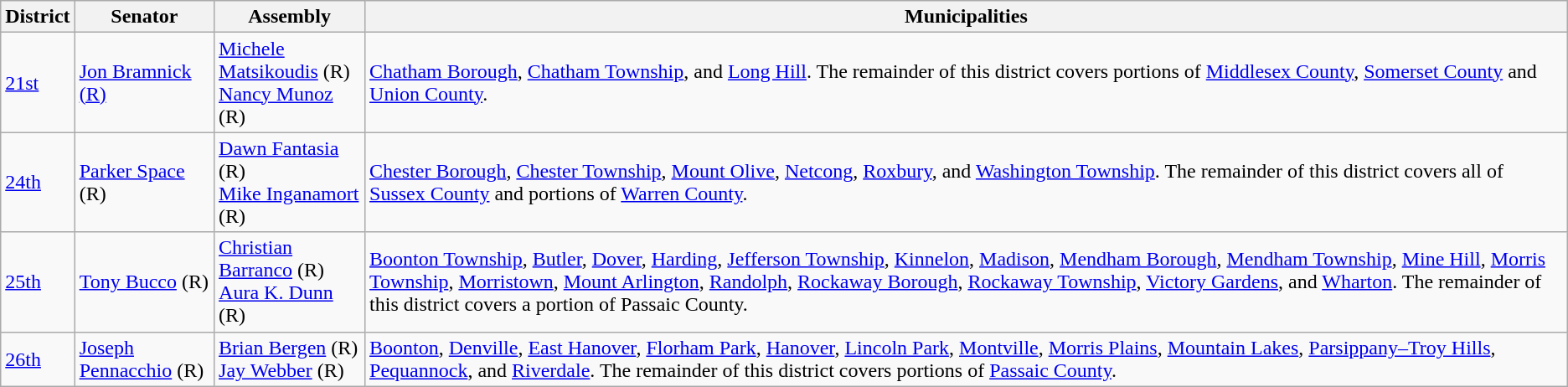<table class="wikitable">
<tr>
<th>District</th>
<th>Senator</th>
<th>Assembly</th>
<th>Municipalities</th>
</tr>
<tr>
<td><a href='#'>21st</a></td>
<td><a href='#'>Jon Bramnick</a> <a href='#'>(R)</a></td>
<td><a href='#'>Michele Matsikoudis</a> (R)<br><a href='#'>Nancy Munoz</a> (R)</td>
<td><a href='#'>Chatham Borough</a>, <a href='#'>Chatham Township</a>, and <a href='#'>Long Hill</a>. The remainder of this district covers portions of <a href='#'>Middlesex County</a>, <a href='#'>Somerset County</a> and <a href='#'>Union County</a>.</td>
</tr>
<tr>
<td><a href='#'>24th</a></td>
<td><a href='#'>Parker Space</a> (R)</td>
<td><a href='#'>Dawn Fantasia</a> (R)<br><a href='#'>Mike Inganamort</a> (R)</td>
<td><a href='#'>Chester Borough</a>, <a href='#'>Chester Township</a>, <a href='#'>Mount Olive</a>, <a href='#'>Netcong</a>, <a href='#'>Roxbury</a>, and <a href='#'>Washington Township</a>. The remainder of this district covers all of <a href='#'>Sussex County</a> and portions of <a href='#'>Warren County</a>.</td>
</tr>
<tr>
<td><a href='#'>25th</a></td>
<td><a href='#'>Tony Bucco</a> (R)</td>
<td><a href='#'>Christian Barranco</a> (R)<br><a href='#'>Aura K. Dunn</a> (R)</td>
<td><a href='#'>Boonton Township</a>, <a href='#'>Butler</a>, <a href='#'>Dover</a>, <a href='#'>Harding</a>, <a href='#'>Jefferson Township</a>, <a href='#'>Kinnelon</a>, <a href='#'>Madison</a>, <a href='#'>Mendham Borough</a>, <a href='#'>Mendham Township</a>, <a href='#'>Mine Hill</a>, <a href='#'>Morris Township</a>, <a href='#'>Morristown</a>, <a href='#'>Mount Arlington</a>, <a href='#'>Randolph</a>, <a href='#'>Rockaway Borough</a>, <a href='#'>Rockaway Township</a>, <a href='#'>Victory Gardens</a>, and <a href='#'>Wharton</a>. The remainder of this district covers a portion of Passaic County.</td>
</tr>
<tr>
<td><a href='#'>26th</a></td>
<td><a href='#'>Joseph Pennacchio</a> (R)</td>
<td><a href='#'>Brian Bergen</a> (R)<br><a href='#'>Jay Webber</a> (R)</td>
<td><a href='#'>Boonton</a>, <a href='#'>Denville</a>, <a href='#'>East Hanover</a>, <a href='#'>Florham Park</a>, <a href='#'>Hanover</a>, <a href='#'>Lincoln Park</a>, <a href='#'>Montville</a>, <a href='#'>Morris Plains</a>, <a href='#'>Mountain Lakes</a>, <a href='#'>Parsippany–Troy Hills</a>, <a href='#'>Pequannock</a>, and <a href='#'>Riverdale</a>. The remainder of this district covers portions of <a href='#'>Passaic County</a>.</td>
</tr>
</table>
